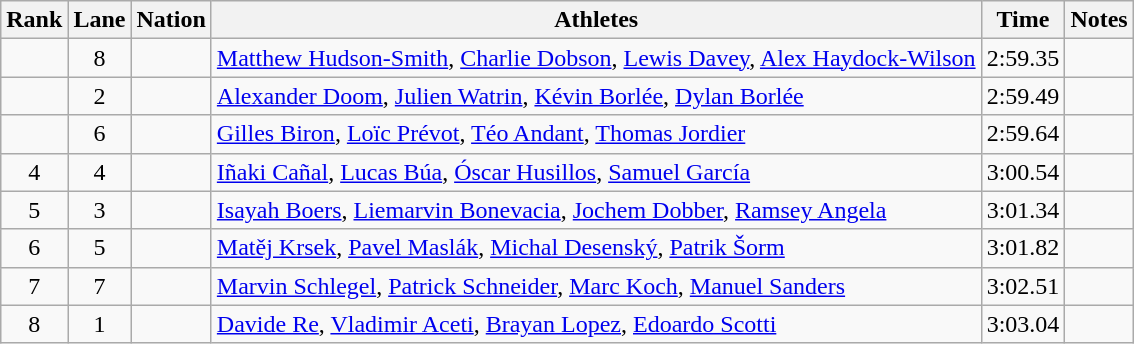<table class="wikitable sortable" style="text-align:center">
<tr>
<th>Rank</th>
<th>Lane</th>
<th>Nation</th>
<th>Athletes</th>
<th>Time</th>
<th>Notes</th>
</tr>
<tr>
<td></td>
<td>8</td>
<td align=left></td>
<td align=left><a href='#'>Matthew Hudson-Smith</a>, <a href='#'>Charlie Dobson</a>, <a href='#'>Lewis Davey</a>, <a href='#'>Alex Haydock-Wilson</a></td>
<td>2:59.35</td>
<td></td>
</tr>
<tr>
<td></td>
<td>2</td>
<td align=left></td>
<td align=left><a href='#'>Alexander Doom</a>, <a href='#'>Julien Watrin</a>, <a href='#'>Kévin Borlée</a>, <a href='#'>Dylan Borlée</a></td>
<td>2:59.49</td>
<td></td>
</tr>
<tr>
<td></td>
<td>6</td>
<td align=left></td>
<td align=left><a href='#'>Gilles Biron</a>, <a href='#'>Loïc Prévot</a>, <a href='#'>Téo Andant</a>, <a href='#'>Thomas Jordier</a></td>
<td>2:59.64</td>
<td></td>
</tr>
<tr>
<td>4</td>
<td>4</td>
<td align=left></td>
<td align=left><a href='#'>Iñaki Cañal</a>, <a href='#'>Lucas Búa</a>, <a href='#'>Óscar Husillos</a>, <a href='#'>Samuel García</a></td>
<td>3:00.54</td>
<td></td>
</tr>
<tr>
<td>5</td>
<td>3</td>
<td align=left></td>
<td align=left><a href='#'>Isayah Boers</a>, <a href='#'>Liemarvin Bonevacia</a>, <a href='#'>Jochem Dobber</a>, <a href='#'>Ramsey Angela</a></td>
<td>3:01.34</td>
<td></td>
</tr>
<tr>
<td>6</td>
<td>5</td>
<td align=left></td>
<td align=left><a href='#'>Matěj Krsek</a>, <a href='#'>Pavel Maslák</a>, <a href='#'>Michal Desenský</a>, <a href='#'>Patrik Šorm</a></td>
<td>3:01.82</td>
<td></td>
</tr>
<tr>
<td>7</td>
<td>7</td>
<td align=left></td>
<td align=left><a href='#'>Marvin Schlegel</a>, <a href='#'>Patrick Schneider</a>, <a href='#'>Marc Koch</a>, <a href='#'>Manuel Sanders</a></td>
<td>3:02.51</td>
<td></td>
</tr>
<tr>
<td>8</td>
<td>1</td>
<td align=left></td>
<td align=left><a href='#'>Davide Re</a>, <a href='#'>Vladimir Aceti</a>, <a href='#'>Brayan Lopez</a>, <a href='#'>Edoardo Scotti</a></td>
<td>3:03.04</td>
<td></td>
</tr>
</table>
